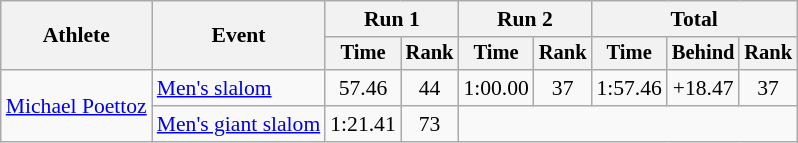<table class="wikitable" style="font-size:90%">
<tr>
<th rowspan=2>Athlete</th>
<th rowspan=2>Event</th>
<th colspan=2>Run 1</th>
<th colspan=2>Run 2</th>
<th colspan="3">Total</th>
</tr>
<tr style="font-size:95%">
<th>Time</th>
<th>Rank</th>
<th>Time</th>
<th>Rank</th>
<th>Time</th>
<th>Behind</th>
<th>Rank</th>
</tr>
<tr align=center>
<td align="left" rowspan="2"><a href='#'>Michael Poettoz</a></td>
<td align="left"><a href='#'>Men's slalom</a></td>
<td>57.46</td>
<td>44</td>
<td>1:00.00</td>
<td>37</td>
<td>1:57.46</td>
<td>+18.47</td>
<td>37</td>
</tr>
<tr align=center>
<td align="left"><a href='#'>Men's giant slalom</a></td>
<td>1:21.41</td>
<td>73</td>
<td colspan="5"></td>
</tr>
</table>
